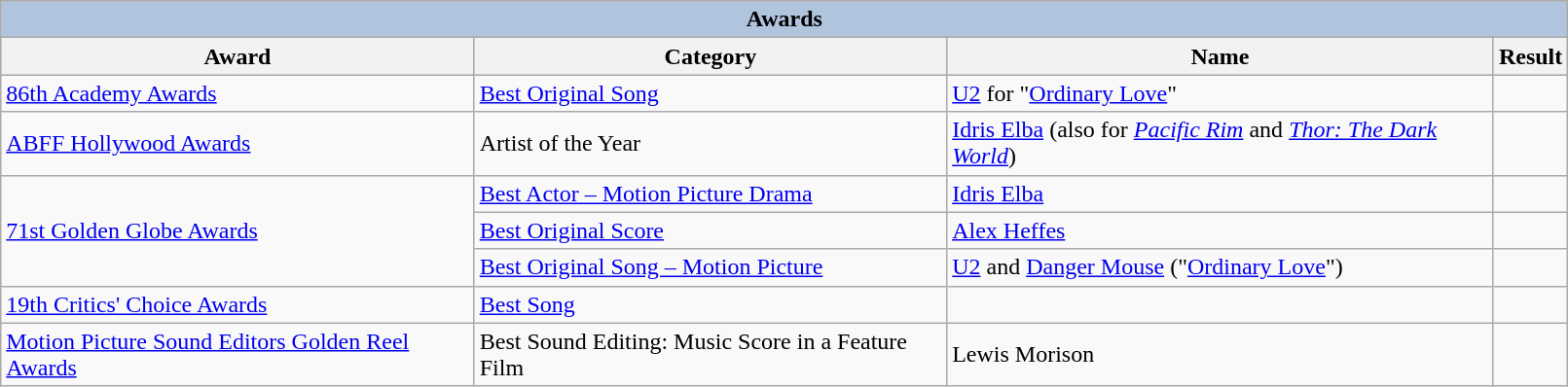<table class="wikitable" style="width:85%;">
<tr style="background:#ccc; text-align:center;">
<th colspan="4" style="background: LightSteelBlue;">Awards</th>
</tr>
<tr style="background:#ccc; text-align:center;">
<th>Award</th>
<th>Category</th>
<th>Name</th>
<th>Result</th>
</tr>
<tr>
<td><a href='#'>86th Academy Awards</a></td>
<td><a href='#'>Best Original Song</a></td>
<td><a href='#'>U2</a> for "<a href='#'>Ordinary Love</a>"</td>
<td></td>
</tr>
<tr>
<td><a href='#'>ABFF Hollywood Awards</a></td>
<td>Artist of the Year</td>
<td><a href='#'>Idris Elba</a> (also for <em><a href='#'>Pacific Rim</a></em> and <em><a href='#'>Thor: The Dark World</a></em>)</td>
<td></td>
</tr>
<tr>
<td rowspan=3><a href='#'>71st Golden Globe Awards</a></td>
<td><a href='#'>Best Actor – Motion Picture Drama</a></td>
<td><a href='#'>Idris Elba</a></td>
<td></td>
</tr>
<tr>
<td><a href='#'>Best Original Score</a></td>
<td><a href='#'>Alex Heffes</a></td>
<td></td>
</tr>
<tr>
<td><a href='#'>Best Original Song – Motion Picture</a></td>
<td><a href='#'>U2</a> and <a href='#'>Danger Mouse</a> ("<a href='#'>Ordinary Love</a>")</td>
<td></td>
</tr>
<tr>
<td><a href='#'>19th Critics' Choice Awards</a></td>
<td><a href='#'>Best Song</a></td>
<td></td>
<td></td>
</tr>
<tr>
<td><a href='#'>Motion Picture Sound Editors Golden Reel Awards</a></td>
<td>Best Sound Editing: Music Score in a Feature Film</td>
<td>Lewis Morison</td>
<td></td>
</tr>
</table>
